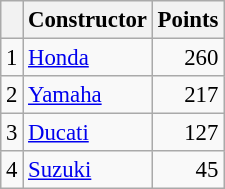<table class="wikitable" style="font-size: 95%;">
<tr>
<th></th>
<th>Constructor</th>
<th>Points</th>
</tr>
<tr>
<td align=center>1</td>
<td> <a href='#'>Honda</a></td>
<td align=right>260</td>
</tr>
<tr>
<td align=center>2</td>
<td> <a href='#'>Yamaha</a></td>
<td align=right>217</td>
</tr>
<tr>
<td align=center>3</td>
<td> <a href='#'>Ducati</a></td>
<td align=right>127</td>
</tr>
<tr>
<td align=center>4</td>
<td> <a href='#'>Suzuki</a></td>
<td align=right>45</td>
</tr>
</table>
